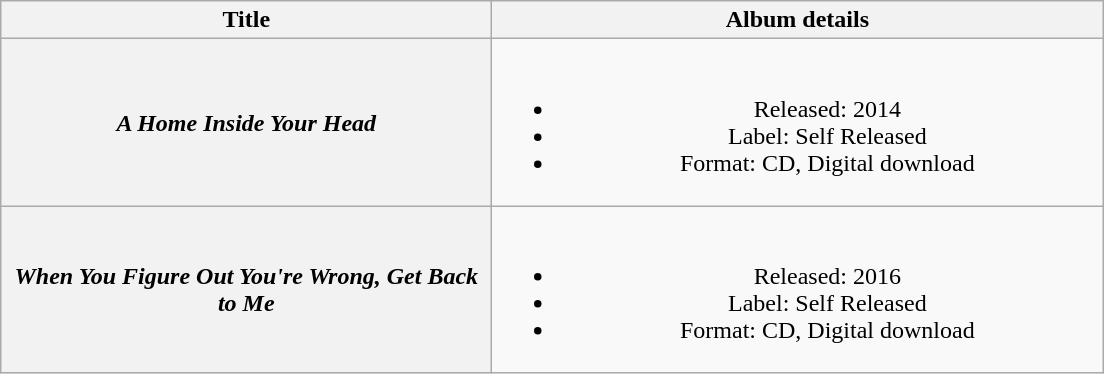<table class="wikitable plainrowheaders" style="text-align:center;">
<tr>
<th scope="col" style="width:20em;">Title</th>
<th scope="col" style="width:25em;">Album details</th>
</tr>
<tr>
<th scope="row"><em>A Home Inside Your Head</em></th>
<td><br><ul><li>Released: 2014</li><li>Label: Self Released</li><li>Format: CD, Digital download</li></ul></td>
</tr>
<tr>
<th scope="row"><em>When You Figure Out You're Wrong, Get Back to Me</em></th>
<td><br><ul><li>Released: 2016</li><li>Label: Self Released</li><li>Format: CD, Digital download</li></ul></td>
</tr>
</table>
